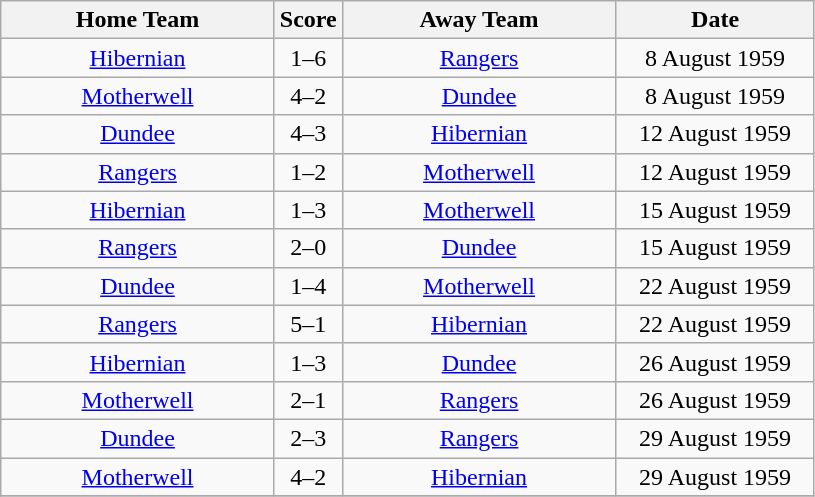<table class="wikitable" style="text-align:center;">
<tr>
<th width=175>Home Team</th>
<th width=20>Score</th>
<th width=175>Away Team</th>
<th width= 125>Date</th>
</tr>
<tr>
<td><a href='#'>Hibernian</a></td>
<td>1–6</td>
<td><a href='#'>Rangers</a></td>
<td>8 August 1959</td>
</tr>
<tr>
<td><a href='#'>Motherwell</a></td>
<td>4–2</td>
<td><a href='#'>Dundee</a></td>
<td>8 August 1959</td>
</tr>
<tr>
<td><a href='#'>Dundee</a></td>
<td>4–3</td>
<td><a href='#'>Hibernian</a></td>
<td>12 August 1959</td>
</tr>
<tr>
<td><a href='#'>Rangers</a></td>
<td>1–2</td>
<td><a href='#'>Motherwell</a></td>
<td>12 August 1959</td>
</tr>
<tr>
<td><a href='#'>Hibernian</a></td>
<td>1–3</td>
<td><a href='#'>Motherwell</a></td>
<td>15 August 1959</td>
</tr>
<tr>
<td><a href='#'>Rangers</a></td>
<td>2–0</td>
<td><a href='#'>Dundee</a></td>
<td>15 August 1959</td>
</tr>
<tr>
<td><a href='#'>Dundee</a></td>
<td>1–4</td>
<td><a href='#'>Motherwell</a></td>
<td>22 August 1959</td>
</tr>
<tr>
<td><a href='#'>Rangers</a></td>
<td>5–1</td>
<td><a href='#'>Hibernian</a></td>
<td>22 August 1959</td>
</tr>
<tr>
<td><a href='#'>Hibernian</a></td>
<td>1–3</td>
<td><a href='#'>Dundee</a></td>
<td>26 August 1959</td>
</tr>
<tr>
<td><a href='#'>Motherwell</a></td>
<td>2–1</td>
<td><a href='#'>Rangers</a></td>
<td>26 August 1959</td>
</tr>
<tr>
<td><a href='#'>Dundee</a></td>
<td>2–3</td>
<td><a href='#'>Rangers</a></td>
<td>29 August 1959</td>
</tr>
<tr>
<td><a href='#'>Motherwell</a></td>
<td>4–2</td>
<td><a href='#'>Hibernian</a></td>
<td>29 August 1959</td>
</tr>
<tr>
</tr>
</table>
